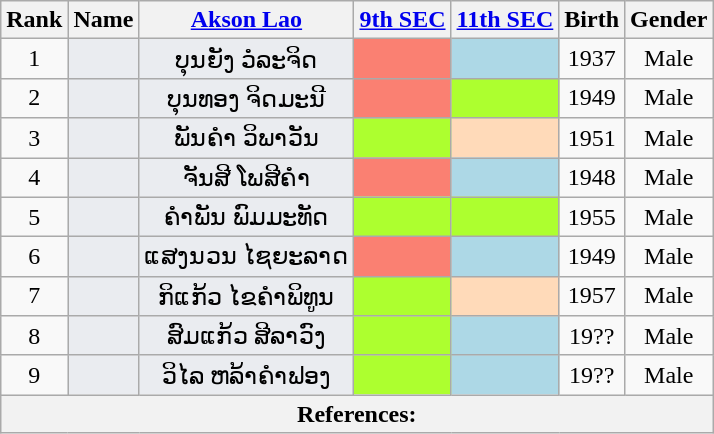<table class="wikitable sortable" style=text-align:center>
<tr>
<th>Rank</th>
<th>Name</th>
<th class="unsortable"><a href='#'>Akson Lao</a></th>
<th unsortable><a href='#'>9th SEC</a></th>
<th unsortable><a href='#'>11th SEC</a></th>
<th>Birth</th>
<th>Gender</th>
</tr>
<tr>
<td>1</td>
<td bgcolor = #EAECF0></td>
<td bgcolor = #EAECF0>ບຸນຍັງ ວໍລະຈິດ</td>
<td bgcolor = Salmon></td>
<td bgcolor = LightBlue></td>
<td>1937</td>
<td>Male</td>
</tr>
<tr>
<td>2</td>
<td bgcolor = #EAECF0></td>
<td bgcolor = #EAECF0>ບຸນທອງ ຈິດມະນີ</td>
<td bgcolor = Salmon></td>
<td bgcolor = GreenYellow></td>
<td>1949</td>
<td>Male</td>
</tr>
<tr>
<td>3</td>
<td bgcolor = #EAECF0></td>
<td bgcolor = #EAECF0>ພັນຄຳ ວິພາວັນ</td>
<td bgcolor = GreenYellow></td>
<td bgcolor = PeachPuff></td>
<td>1951</td>
<td>Male</td>
</tr>
<tr>
<td>4</td>
<td bgcolor = #EAECF0></td>
<td bgcolor = #EAECF0>ຈັນສີ ໂພສີຄຳ</td>
<td bgcolor = Salmon></td>
<td bgcolor = LightBlue></td>
<td>1948</td>
<td>Male</td>
</tr>
<tr>
<td>5</td>
<td bgcolor = #EAECF0></td>
<td bgcolor = #EAECF0>ຄຳພັນ ພົມມະທັດ</td>
<td bgcolor = GreenYellow></td>
<td bgcolor = GreenYellow></td>
<td>1955</td>
<td>Male</td>
</tr>
<tr>
<td>6</td>
<td bgcolor = #EAECF0></td>
<td bgcolor = #EAECF0>ແສງນວນ ໄຊຍະລາດ</td>
<td bgcolor = Salmon></td>
<td bgcolor = LightBlue></td>
<td>1949</td>
<td>Male</td>
</tr>
<tr>
<td>7</td>
<td bgcolor = #EAECF0></td>
<td bgcolor = #EAECF0>ກິແກ້ວ ໄຂຄຳພິທູນ</td>
<td bgcolor = GreenYellow></td>
<td bgcolor = PeachPuff></td>
<td>1957</td>
<td>Male</td>
</tr>
<tr>
<td>8</td>
<td bgcolor = #EAECF0></td>
<td bgcolor = #EAECF0>ສົມແກ້ວ ສີລາວົງ</td>
<td bgcolor = GreenYellow></td>
<td bgcolor = LightBlue></td>
<td>19??</td>
<td>Male</td>
</tr>
<tr>
<td>9</td>
<td bgcolor = #EAECF0></td>
<td bgcolor = #EAECF0>ວິໄລ ຫລ້າຄຳຟອງ</td>
<td bgcolor = GreenYellow></td>
<td bgcolor = LightBlue></td>
<td>19??</td>
<td>Male</td>
</tr>
<tr class=sortbottom>
<th colspan = "23" align = left><strong>References:</strong><br></th>
</tr>
</table>
